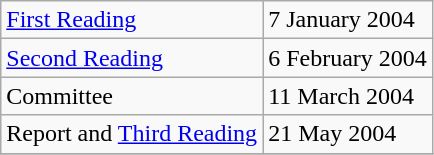<table class="wikitable" border="1">
<tr>
<td><a href='#'>First Reading</a></td>
<td>7 January 2004</td>
</tr>
<tr>
<td><a href='#'>Second Reading</a></td>
<td>6 February 2004</td>
</tr>
<tr>
<td>Committee</td>
<td>11 March 2004</td>
</tr>
<tr>
<td>Report and <a href='#'>Third Reading</a></td>
<td>21 May 2004</td>
</tr>
<tr>
</tr>
</table>
